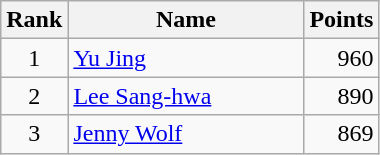<table class="wikitable" border="1">
<tr>
<th width=30>Rank</th>
<th width=150>Name</th>
<th width=25>Points</th>
</tr>
<tr>
<td align=center>1</td>
<td> <a href='#'>Yu Jing</a></td>
<td align=right>960</td>
</tr>
<tr>
<td align=center>2</td>
<td> <a href='#'>Lee Sang-hwa</a></td>
<td align=right>890</td>
</tr>
<tr>
<td align=center>3</td>
<td> <a href='#'>Jenny Wolf</a></td>
<td align=right>869</td>
</tr>
</table>
